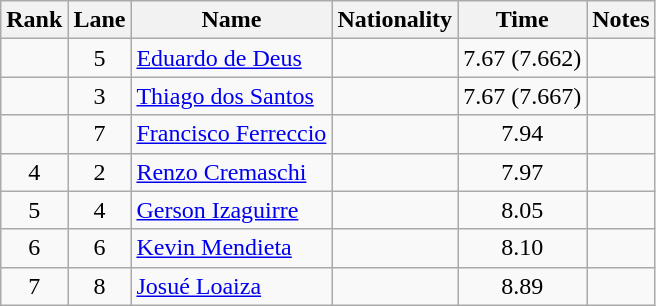<table class="wikitable sortable" style="text-align:center">
<tr>
<th>Rank</th>
<th>Lane</th>
<th>Name</th>
<th>Nationality</th>
<th>Time</th>
<th>Notes</th>
</tr>
<tr>
<td></td>
<td>5</td>
<td align=left><a href='#'>Eduardo de Deus</a></td>
<td align=left></td>
<td>7.67 (7.662)</td>
<td></td>
</tr>
<tr>
<td></td>
<td>3</td>
<td align=left><a href='#'>Thiago dos Santos</a></td>
<td align=left></td>
<td>7.67 (7.667)</td>
<td></td>
</tr>
<tr>
<td></td>
<td>7</td>
<td align=left><a href='#'>Francisco Ferreccio</a></td>
<td align=left></td>
<td>7.94</td>
<td></td>
</tr>
<tr>
<td>4</td>
<td>2</td>
<td align=left><a href='#'>Renzo Cremaschi</a></td>
<td align=left></td>
<td>7.97</td>
<td></td>
</tr>
<tr>
<td>5</td>
<td>4</td>
<td align=left><a href='#'>Gerson Izaguirre</a></td>
<td align=left></td>
<td>8.05</td>
<td></td>
</tr>
<tr>
<td>6</td>
<td>6</td>
<td align=left><a href='#'>Kevin Mendieta</a></td>
<td align=left></td>
<td>8.10</td>
<td></td>
</tr>
<tr>
<td>7</td>
<td>8</td>
<td align=left><a href='#'>Josué Loaiza</a></td>
<td align=left></td>
<td>8.89</td>
<td></td>
</tr>
</table>
